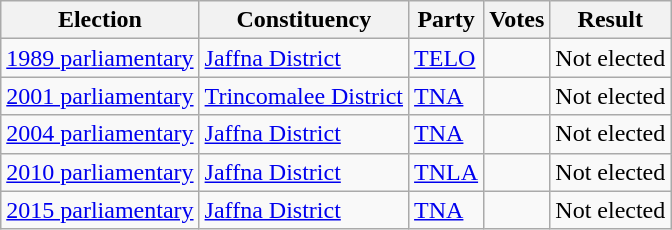<table class="wikitable" style="text-align:left;">
<tr>
<th scope=col>Election</th>
<th scope=col>Constituency</th>
<th scope=col>Party</th>
<th scope=col>Votes</th>
<th scope=col>Result</th>
</tr>
<tr>
<td><a href='#'>1989 parliamentary</a></td>
<td><a href='#'>Jaffna District</a></td>
<td><a href='#'>TELO</a></td>
<td align=right></td>
<td>Not elected</td>
</tr>
<tr>
<td><a href='#'>2001 parliamentary</a></td>
<td><a href='#'>Trincomalee District</a></td>
<td><a href='#'>TNA</a></td>
<td align=right></td>
<td>Not elected</td>
</tr>
<tr>
<td><a href='#'>2004 parliamentary</a></td>
<td><a href='#'>Jaffna District</a></td>
<td><a href='#'>TNA</a></td>
<td align=right></td>
<td>Not elected</td>
</tr>
<tr>
<td><a href='#'>2010 parliamentary</a></td>
<td><a href='#'>Jaffna District</a></td>
<td><a href='#'>TNLA</a></td>
<td align=right></td>
<td>Not elected</td>
</tr>
<tr>
<td><a href='#'>2015 parliamentary</a></td>
<td><a href='#'>Jaffna District</a></td>
<td><a href='#'>TNA</a></td>
<td align=right></td>
<td>Not elected</td>
</tr>
</table>
